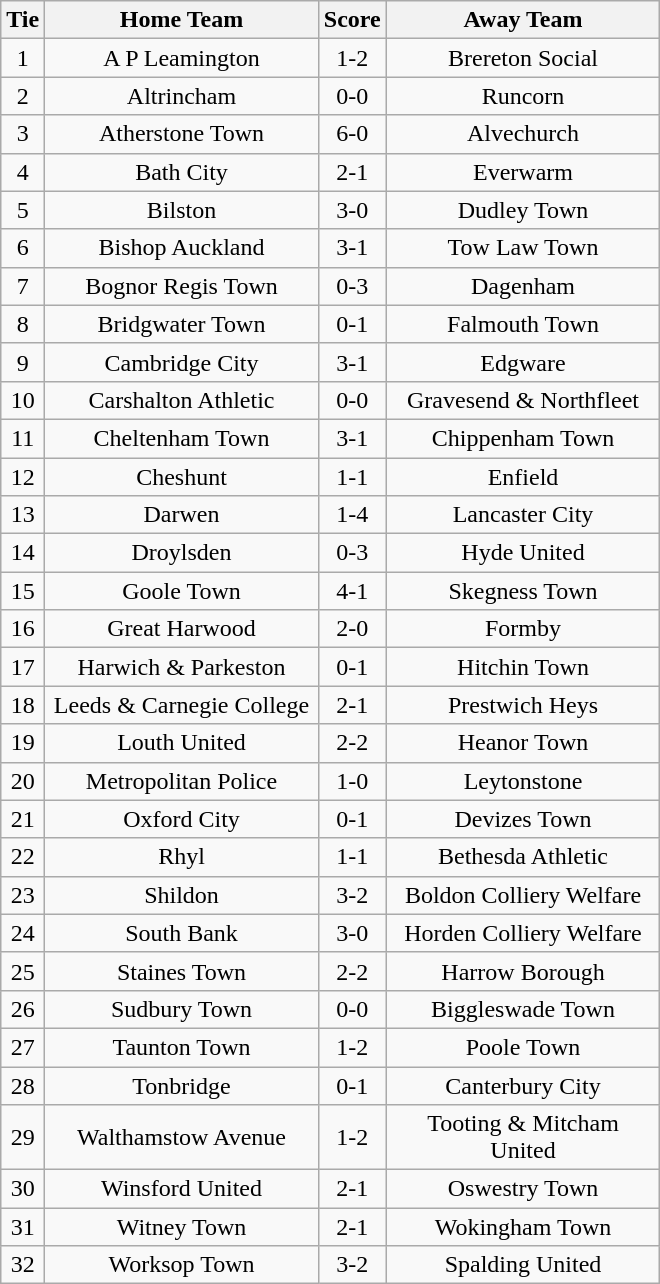<table class="wikitable" style="text-align:center;">
<tr>
<th width=20>Tie</th>
<th width=175>Home Team</th>
<th width=20>Score</th>
<th width=175>Away Team</th>
</tr>
<tr>
<td>1</td>
<td>A P Leamington</td>
<td>1-2</td>
<td>Brereton Social</td>
</tr>
<tr>
<td>2</td>
<td>Altrincham</td>
<td>0-0</td>
<td>Runcorn</td>
</tr>
<tr>
<td>3</td>
<td>Atherstone Town</td>
<td>6-0</td>
<td>Alvechurch</td>
</tr>
<tr>
<td>4</td>
<td>Bath City</td>
<td>2-1</td>
<td>Everwarm</td>
</tr>
<tr>
<td>5</td>
<td>Bilston</td>
<td>3-0</td>
<td>Dudley Town</td>
</tr>
<tr>
<td>6</td>
<td>Bishop Auckland</td>
<td>3-1</td>
<td>Tow Law Town</td>
</tr>
<tr>
<td>7</td>
<td>Bognor Regis Town</td>
<td>0-3</td>
<td>Dagenham</td>
</tr>
<tr>
<td>8</td>
<td>Bridgwater Town</td>
<td>0-1</td>
<td>Falmouth Town</td>
</tr>
<tr>
<td>9</td>
<td>Cambridge City</td>
<td>3-1</td>
<td>Edgware</td>
</tr>
<tr>
<td>10</td>
<td>Carshalton Athletic</td>
<td>0-0</td>
<td>Gravesend & Northfleet</td>
</tr>
<tr>
<td>11</td>
<td>Cheltenham Town</td>
<td>3-1</td>
<td>Chippenham Town</td>
</tr>
<tr>
<td>12</td>
<td>Cheshunt</td>
<td>1-1</td>
<td>Enfield</td>
</tr>
<tr>
<td>13</td>
<td>Darwen</td>
<td>1-4</td>
<td>Lancaster City</td>
</tr>
<tr>
<td>14</td>
<td>Droylsden</td>
<td>0-3</td>
<td>Hyde United</td>
</tr>
<tr>
<td>15</td>
<td>Goole Town</td>
<td>4-1</td>
<td>Skegness Town</td>
</tr>
<tr>
<td>16</td>
<td>Great Harwood</td>
<td>2-0</td>
<td>Formby</td>
</tr>
<tr>
<td>17</td>
<td>Harwich & Parkeston</td>
<td>0-1</td>
<td>Hitchin Town</td>
</tr>
<tr>
<td>18</td>
<td>Leeds & Carnegie College</td>
<td>2-1</td>
<td>Prestwich Heys</td>
</tr>
<tr>
<td>19</td>
<td>Louth United</td>
<td>2-2</td>
<td>Heanor Town</td>
</tr>
<tr>
<td>20</td>
<td>Metropolitan Police</td>
<td>1-0</td>
<td>Leytonstone</td>
</tr>
<tr>
<td>21</td>
<td>Oxford City</td>
<td>0-1</td>
<td>Devizes Town</td>
</tr>
<tr>
<td>22</td>
<td>Rhyl</td>
<td>1-1</td>
<td>Bethesda Athletic</td>
</tr>
<tr>
<td>23</td>
<td>Shildon</td>
<td>3-2</td>
<td>Boldon Colliery Welfare</td>
</tr>
<tr>
<td>24</td>
<td>South Bank</td>
<td>3-0</td>
<td>Horden Colliery Welfare</td>
</tr>
<tr>
<td>25</td>
<td>Staines Town</td>
<td>2-2</td>
<td>Harrow Borough</td>
</tr>
<tr>
<td>26</td>
<td>Sudbury Town</td>
<td>0-0</td>
<td>Biggleswade Town</td>
</tr>
<tr>
<td>27</td>
<td>Taunton Town</td>
<td>1-2</td>
<td>Poole Town</td>
</tr>
<tr>
<td>28</td>
<td>Tonbridge</td>
<td>0-1</td>
<td>Canterbury City</td>
</tr>
<tr>
<td>29</td>
<td>Walthamstow Avenue</td>
<td>1-2</td>
<td>Tooting & Mitcham United</td>
</tr>
<tr>
<td>30</td>
<td>Winsford United</td>
<td>2-1</td>
<td>Oswestry Town</td>
</tr>
<tr>
<td>31</td>
<td>Witney Town</td>
<td>2-1</td>
<td>Wokingham Town</td>
</tr>
<tr>
<td>32</td>
<td>Worksop Town</td>
<td>3-2</td>
<td>Spalding United</td>
</tr>
</table>
